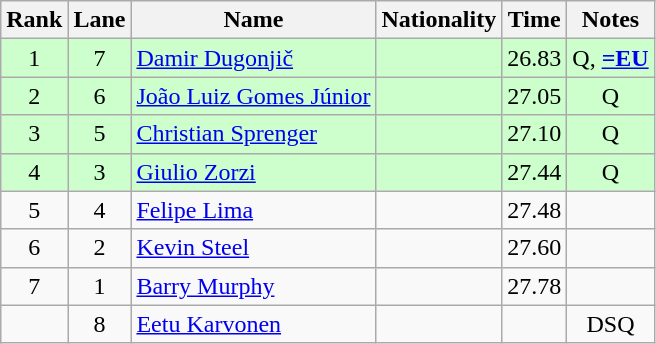<table class="wikitable sortable" style="text-align:center">
<tr>
<th>Rank</th>
<th>Lane</th>
<th>Name</th>
<th>Nationality</th>
<th>Time</th>
<th>Notes</th>
</tr>
<tr bgcolor=ccffcc>
<td>1</td>
<td>7</td>
<td align=left><a href='#'>Damir Dugonjič</a></td>
<td align=left></td>
<td>26.83</td>
<td>Q, <strong><a href='#'>=EU</a></strong></td>
</tr>
<tr bgcolor=ccffcc>
<td>2</td>
<td>6</td>
<td align=left><a href='#'>João Luiz Gomes Júnior</a></td>
<td align=left></td>
<td>27.05</td>
<td>Q</td>
</tr>
<tr bgcolor=ccffcc>
<td>3</td>
<td>5</td>
<td align=left><a href='#'>Christian Sprenger</a></td>
<td align=left></td>
<td>27.10</td>
<td>Q</td>
</tr>
<tr bgcolor=ccffcc>
<td>4</td>
<td>3</td>
<td align=left><a href='#'>Giulio Zorzi</a></td>
<td align=left></td>
<td>27.44</td>
<td>Q</td>
</tr>
<tr>
<td>5</td>
<td>4</td>
<td align=left><a href='#'>Felipe Lima</a></td>
<td align=left></td>
<td>27.48</td>
<td></td>
</tr>
<tr>
<td>6</td>
<td>2</td>
<td align=left><a href='#'>Kevin Steel</a></td>
<td align=left></td>
<td>27.60</td>
<td></td>
</tr>
<tr>
<td>7</td>
<td>1</td>
<td align=left><a href='#'>Barry Murphy</a></td>
<td align=left></td>
<td>27.78</td>
<td></td>
</tr>
<tr>
<td></td>
<td>8</td>
<td align=left><a href='#'>Eetu Karvonen</a></td>
<td align=left></td>
<td></td>
<td>DSQ</td>
</tr>
</table>
